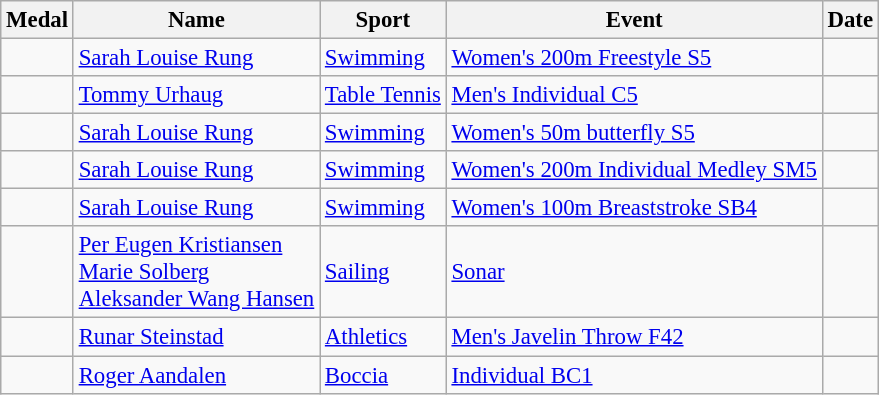<table class="wikitable sortable" style="font-size: 95%">
<tr>
<th>Medal</th>
<th>Name</th>
<th>Sport</th>
<th>Event</th>
<th>Date</th>
</tr>
<tr>
<td></td>
<td><a href='#'>Sarah Louise Rung</a></td>
<td><a href='#'>Swimming</a></td>
<td><a href='#'>Women's 200m Freestyle S5</a></td>
<td></td>
</tr>
<tr>
<td></td>
<td><a href='#'>Tommy Urhaug</a></td>
<td><a href='#'>Table Tennis</a></td>
<td><a href='#'>Men's Individual C5</a></td>
<td></td>
</tr>
<tr>
<td></td>
<td><a href='#'>Sarah Louise Rung</a></td>
<td><a href='#'>Swimming</a></td>
<td><a href='#'>Women's 50m butterfly S5</a></td>
<td></td>
</tr>
<tr>
<td></td>
<td><a href='#'>Sarah Louise Rung</a></td>
<td><a href='#'>Swimming</a></td>
<td><a href='#'>Women's 200m Individual Medley SM5</a></td>
<td></td>
</tr>
<tr>
<td></td>
<td><a href='#'>Sarah Louise Rung</a></td>
<td><a href='#'>Swimming</a></td>
<td><a href='#'>Women's 100m Breaststroke SB4</a></td>
<td></td>
</tr>
<tr>
<td></td>
<td><a href='#'>Per Eugen Kristiansen</a><br><a href='#'>Marie Solberg</a><br><a href='#'>Aleksander Wang Hansen</a></td>
<td><a href='#'>Sailing</a></td>
<td><a href='#'>Sonar</a></td>
<td></td>
</tr>
<tr>
<td></td>
<td><a href='#'>Runar Steinstad</a></td>
<td><a href='#'>Athletics</a></td>
<td><a href='#'>Men's Javelin Throw F42</a></td>
<td></td>
</tr>
<tr>
<td></td>
<td><a href='#'>Roger Aandalen</a></td>
<td><a href='#'>Boccia</a></td>
<td><a href='#'>Individual BC1</a></td>
<td></td>
</tr>
</table>
